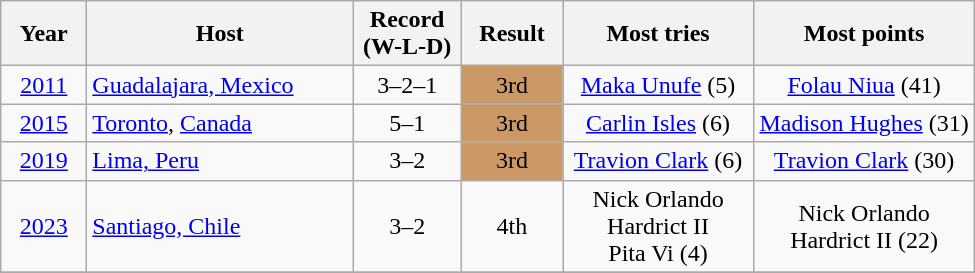<table class="wikitable" style="text-align:center">
<tr>
<th width=50px>Year</th>
<th width=170px>Host</th>
<th width=65px>Record <br> (W-L-D)</th>
<th width=60px>Result</th>
<th width=120px>Most tries</th>
<th width=140px>Most points</th>
</tr>
<tr>
<td><a href='#'>2011</a></td>
<td align=left> <a href='#'>Guadalajara, Mexico</a></td>
<td>3–2–1</td>
<td bgcolor=#cc9966>3rd</td>
<td><a href='#'>Maka Unufe</a> (5)</td>
<td><a href='#'>Folau Niua</a> (41)</td>
</tr>
<tr>
<td><a href='#'>2015</a></td>
<td align=left> <a href='#'>Toronto</a>, <a href='#'>Canada</a></td>
<td>5–1</td>
<td bgcolor=#cc9966>3rd</td>
<td><a href='#'>Carlin Isles</a> (6)</td>
<td><a href='#'>Madison Hughes</a> (31)</td>
</tr>
<tr>
<td><a href='#'>2019</a></td>
<td align=left> <a href='#'>Lima, Peru</a></td>
<td>3–2</td>
<td bgcolor=#cc9966>3rd</td>
<td><a href='#'>Travion Clark</a> (6)</td>
<td><a href='#'>Travion Clark</a> (30)</td>
</tr>
<tr>
<td><a href='#'>2023</a></td>
<td align=left> <a href='#'>Santiago, Chile</a></td>
<td>3–2</td>
<td>4th</td>
<td>Nick Orlando Hardrict II<br> Pita Vi (4)</td>
<td>Nick Orlando Hardrict II (22)</td>
</tr>
<tr>
</tr>
</table>
